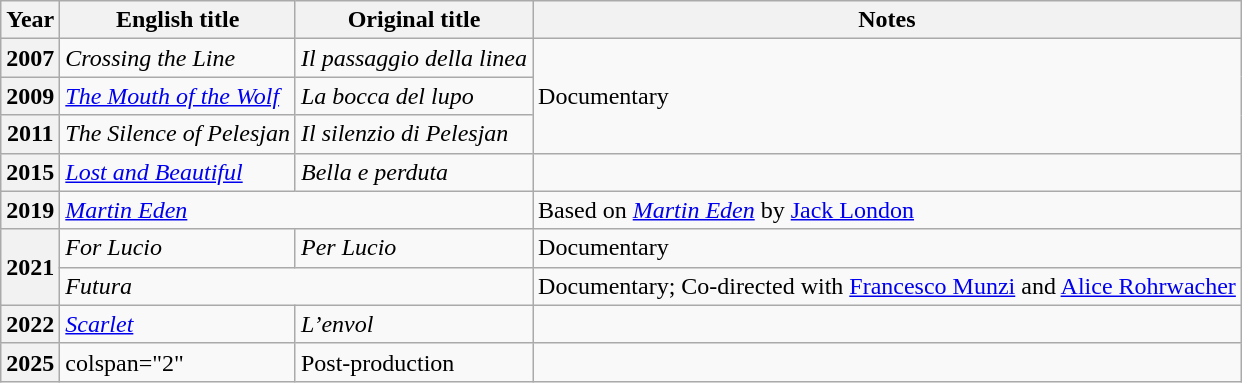<table class="wikitable">
<tr>
<th>Year</th>
<th>English title</th>
<th>Original title</th>
<th>Notes</th>
</tr>
<tr>
<th>2007</th>
<td><em>Crossing the Line</em></td>
<td><em>Il passaggio della linea</em></td>
<td rowspan="3">Documentary</td>
</tr>
<tr>
<th>2009</th>
<td><em><a href='#'>The Mouth of the Wolf</a></em></td>
<td><em>La bocca del lupo</em></td>
</tr>
<tr>
<th>2011</th>
<td><em>The Silence of Pelesjan</em></td>
<td><em>Il silenzio di Pelesjan</em></td>
</tr>
<tr>
<th>2015</th>
<td><em><a href='#'>Lost and Beautiful</a></em></td>
<td><em>Bella e perduta</em></td>
<td></td>
</tr>
<tr>
<th>2019</th>
<td colspan="2"><em><a href='#'>Martin Eden</a></em></td>
<td>Based on <em><a href='#'>Martin Eden</a></em> by <a href='#'>Jack London</a></td>
</tr>
<tr>
<th rowspan="2">2021</th>
<td><em>For Lucio</em></td>
<td><em>Per Lucio</em></td>
<td>Documentary</td>
</tr>
<tr>
<td colspan="2"><em>Futura</em></td>
<td>Documentary; Co-directed with <a href='#'>Francesco Munzi</a> and <a href='#'>Alice Rohrwacher</a></td>
</tr>
<tr>
<th>2022</th>
<td><em><a href='#'>Scarlet</a></em></td>
<td><em>L’envol</em></td>
<td></td>
</tr>
<tr>
<th>2025</th>
<td>colspan="2"  </td>
<td>Post-production</td>
</tr>
</table>
